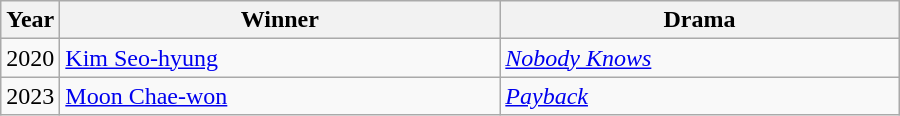<table class="wikitable" style="width:600px">
<tr>
<th width=10>Year</th>
<th>Winner</th>
<th>Drama</th>
</tr>
<tr>
<td>2020</td>
<td><a href='#'>Kim Seo-hyung</a></td>
<td><em><a href='#'>Nobody Knows</a></em></td>
</tr>
<tr>
<td>2023</td>
<td><a href='#'>Moon Chae-won</a></td>
<td><em><a href='#'>Payback</a></em></td>
</tr>
</table>
